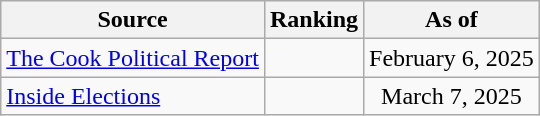<table class="wikitable" style="text-align:center">
<tr>
<th>Source</th>
<th>Ranking</th>
<th>As of</th>
</tr>
<tr>
<td align=left><a href='#'>The Cook Political Report</a></td>
<td></td>
<td>February 6, 2025</td>
</tr>
<tr>
<td align=left><a href='#'>Inside Elections</a></td>
<td></td>
<td>March 7, 2025</td>
</tr>
</table>
